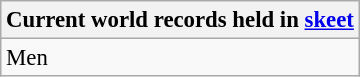<table class="wikitable" style="font-size: 95%">
<tr>
<th colspan=7>Current world records held in <a href='#'>skeet</a></th>
</tr>
<tr>
<td>Men<br></td>
</tr>
</table>
